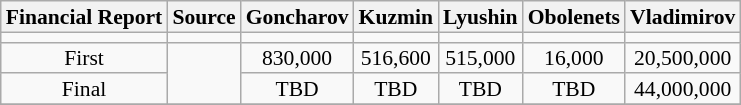<table class="wikitable" style="text-align:center; font-size:90%; line-height:14px">
<tr>
<th>Financial Report</th>
<th>Source</th>
<th>Goncharov</th>
<th>Kuzmin</th>
<th>Lyushin</th>
<th>Obolenets</th>
<th>Vladimirov</th>
</tr>
<tr>
<td></td>
<td></td>
<td bgcolor=></td>
<td bgcolor=></td>
<td bgcolor=></td>
<td bgcolor=></td>
<td bgcolor=></td>
</tr>
<tr align=center>
<td>First</td>
<td rowspan=2></td>
<td>830,000</td>
<td>516,600</td>
<td>515,000</td>
<td>16,000</td>
<td>20,500,000</td>
</tr>
<tr>
<td>Final</td>
<td>TBD</td>
<td>TBD</td>
<td>TBD</td>
<td>TBD</td>
<td>44,000,000</td>
</tr>
<tr>
</tr>
</table>
